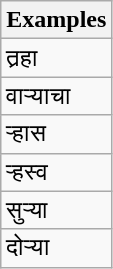<table class="wikitable">
<tr>
<th>Examples</th>
</tr>
<tr>
<td>तर्‍हा</td>
</tr>
<tr>
<td>वाऱ्याचा</td>
</tr>
<tr>
<td>ऱ्हास</td>
</tr>
<tr>
<td>ऱ्हस्व</td>
</tr>
<tr>
<td>सुऱ्या</td>
</tr>
<tr>
<td>दोऱ्या</td>
</tr>
</table>
